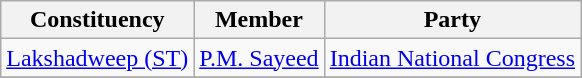<table class="wikitable sortable">
<tr>
<th>Constituency</th>
<th>Member</th>
<th>Party</th>
</tr>
<tr>
<td><a href='#'>Lakshadweep (ST)</a></td>
<td><a href='#'>P.M. Sayeed</a></td>
<td><a href='#'>Indian National Congress</a></td>
</tr>
<tr>
</tr>
</table>
